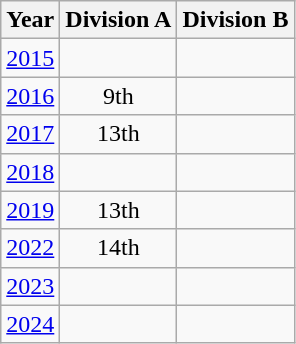<table class="wikitable" style="text-align:center">
<tr>
<th>Year</th>
<th>Division A</th>
<th>Division B</th>
</tr>
<tr>
<td><a href='#'>2015</a></td>
<td></td>
<td></td>
</tr>
<tr>
<td><a href='#'>2016</a></td>
<td>9th</td>
<td></td>
</tr>
<tr>
<td><a href='#'>2017</a></td>
<td>13th</td>
<td></td>
</tr>
<tr>
<td><a href='#'>2018</a></td>
<td></td>
<td></td>
</tr>
<tr>
<td><a href='#'>2019</a></td>
<td>13th</td>
<td></td>
</tr>
<tr>
<td><a href='#'>2022</a></td>
<td>14th</td>
<td></td>
</tr>
<tr>
<td><a href='#'>2023</a></td>
<td></td>
<td></td>
</tr>
<tr>
<td><a href='#'>2024</a></td>
<td></td>
<td></td>
</tr>
</table>
